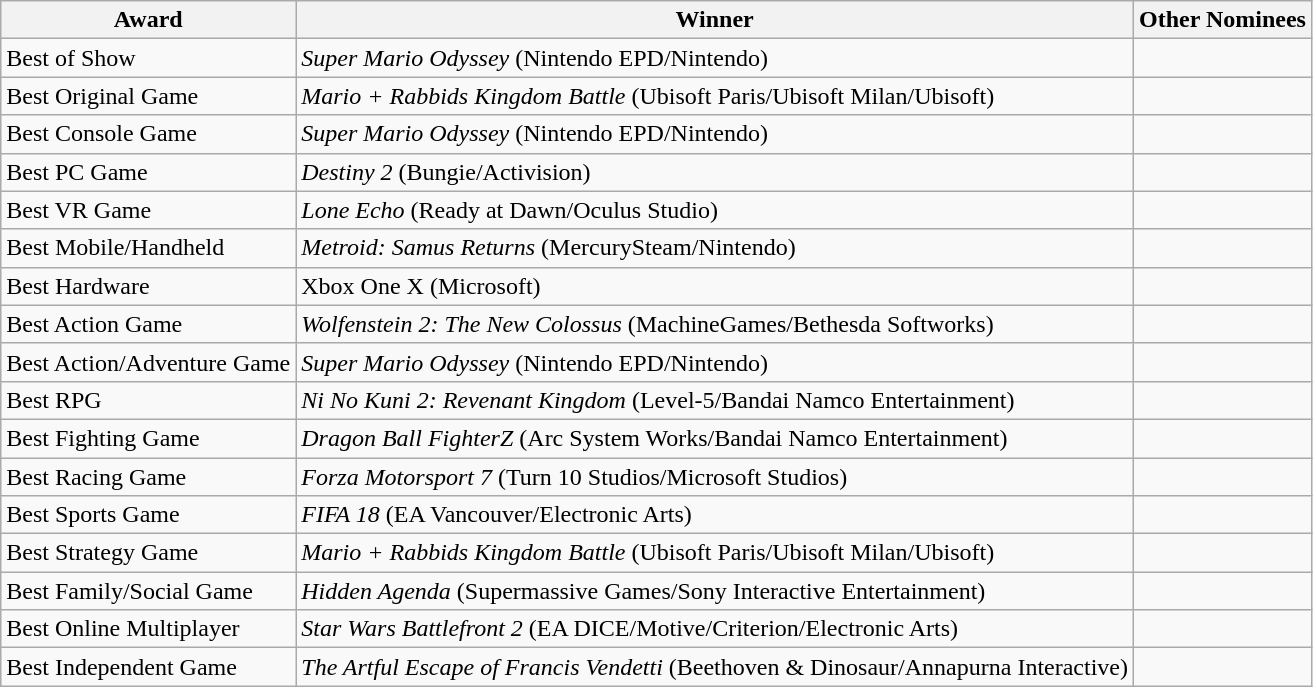<table class="wikitable">
<tr>
<th>Award</th>
<th>Winner</th>
<th>Other Nominees</th>
</tr>
<tr>
<td>Best of Show</td>
<td><em>Super Mario Odyssey</em> (Nintendo EPD/Nintendo)</td>
<td></td>
</tr>
<tr>
<td>Best Original Game</td>
<td><em>Mario + Rabbids Kingdom Battle</em> (Ubisoft Paris/Ubisoft Milan/Ubisoft)</td>
<td></td>
</tr>
<tr>
<td>Best Console Game</td>
<td><em>Super Mario Odyssey</em> (Nintendo EPD/Nintendo)</td>
<td></td>
</tr>
<tr>
<td>Best PC Game</td>
<td><em>Destiny 2</em> (Bungie/Activision)</td>
<td></td>
</tr>
<tr>
<td>Best VR Game</td>
<td><em>Lone Echo</em> (Ready at Dawn/Oculus Studio)</td>
<td></td>
</tr>
<tr>
<td>Best Mobile/Handheld</td>
<td><em>Metroid: Samus Returns</em> (MercurySteam/Nintendo)</td>
<td></td>
</tr>
<tr>
<td>Best Hardware</td>
<td>Xbox One X (Microsoft)</td>
<td></td>
</tr>
<tr>
<td>Best Action Game</td>
<td><em>Wolfenstein 2: The New Colossus</em> (MachineGames/Bethesda Softworks)</td>
<td></td>
</tr>
<tr>
<td>Best Action/Adventure Game</td>
<td><em>Super Mario Odyssey</em> (Nintendo EPD/Nintendo)</td>
<td></td>
</tr>
<tr>
<td>Best RPG</td>
<td><em>Ni No Kuni 2: Revenant Kingdom</em> (Level-5/Bandai Namco Entertainment)</td>
<td></td>
</tr>
<tr>
<td>Best Fighting Game</td>
<td><em>Dragon Ball FighterZ</em> (Arc System Works/Bandai Namco Entertainment)</td>
<td></td>
</tr>
<tr>
<td>Best Racing Game</td>
<td><em>Forza Motorsport 7</em> (Turn 10 Studios/Microsoft Studios)</td>
<td></td>
</tr>
<tr>
<td>Best Sports Game</td>
<td><em>FIFA 18</em> (EA Vancouver/Electronic Arts)</td>
<td></td>
</tr>
<tr>
<td>Best Strategy Game</td>
<td><em>Mario + Rabbids Kingdom Battle</em> (Ubisoft Paris/Ubisoft Milan/Ubisoft)</td>
<td></td>
</tr>
<tr>
<td>Best Family/Social Game</td>
<td><em>Hidden Agenda</em> (Supermassive Games/Sony Interactive Entertainment)</td>
<td></td>
</tr>
<tr>
<td>Best Online Multiplayer</td>
<td><em>Star Wars Battlefront 2</em> (EA DICE/Motive/Criterion/Electronic Arts)</td>
<td></td>
</tr>
<tr>
<td>Best Independent Game</td>
<td><em>The Artful Escape of Francis Vendetti</em> (Beethoven & Dinosaur/Annapurna Interactive)</td>
<td></td>
</tr>
</table>
